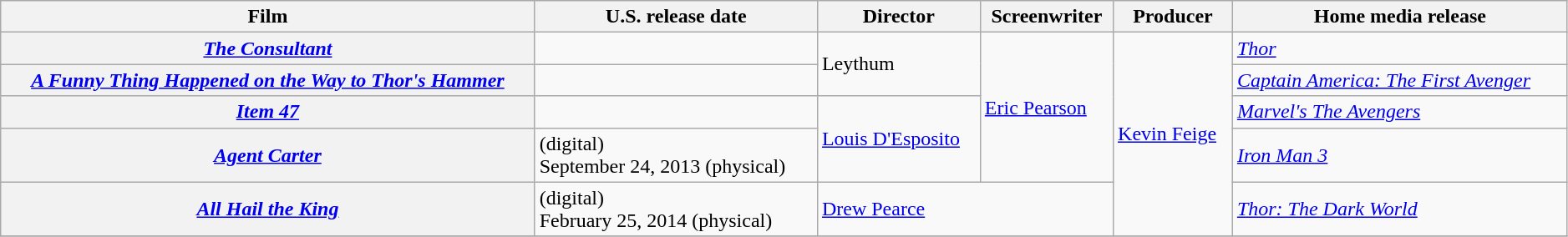<table class="wikitable plainrowheaders defaultcenter col2left" style="width: 99%;">
<tr>
<th scope="col">Film</th>
<th scope="col">U.S. release date</th>
<th scope="col">Director</th>
<th scope="col">Screenwriter</th>
<th scope="col">Producer</th>
<th scope="col">Home media release</th>
</tr>
<tr>
<th scope="row"><em><a href='#'>The Consultant</a></em></th>
<td></td>
<td rowspan="2">Leythum</td>
<td rowspan="4"><a href='#'>Eric Pearson</a></td>
<td rowspan="5"><a href='#'>Kevin Feige</a></td>
<td><em><a href='#'>Thor</a></em></td>
</tr>
<tr>
<th scope="row"><em><a href='#'>A Funny Thing Happened on the Way to Thor's Hammer</a></em></th>
<td></td>
<td><em><a href='#'>Captain America: The First Avenger</a></em></td>
</tr>
<tr>
<th scope="row"><em><a href='#'>Item 47</a></em></th>
<td></td>
<td rowspan="2"><a href='#'>Louis D'Esposito</a></td>
<td><em><a href='#'>Marvel's The Avengers</a></em></td>
</tr>
<tr>
<th scope="row"><em><a href='#'>Agent Carter</a></em></th>
<td> (digital)<br>September 24, 2013 (physical)</td>
<td><em><a href='#'>Iron Man 3</a></em></td>
</tr>
<tr>
<th scope="row"><em><a href='#'>All Hail the King</a></em></th>
<td> (digital)<br>February 25, 2014 (physical)</td>
<td colspan="2"><a href='#'>Drew Pearce</a></td>
<td><em><a href='#'>Thor: The Dark World</a></em></td>
</tr>
<tr>
</tr>
</table>
